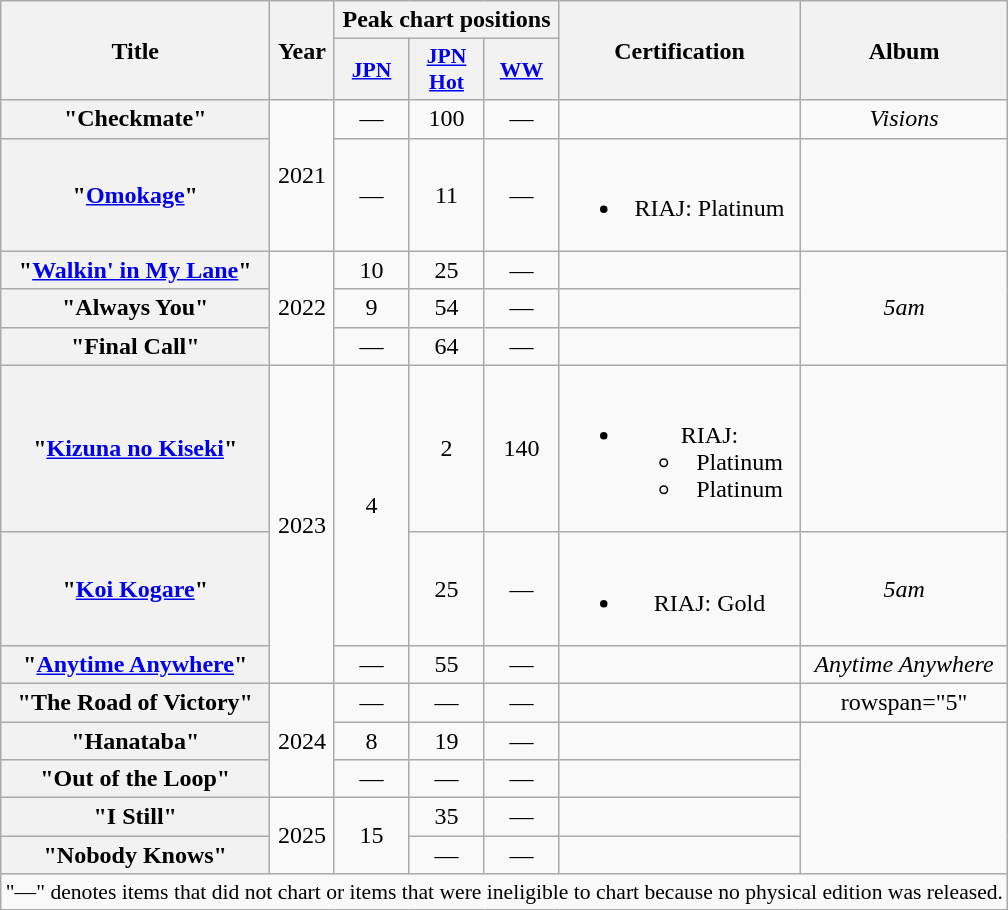<table class="wikitable plainrowheaders" style="text-align:center;">
<tr>
<th scope="col" rowspan="2">Title</th>
<th scope="col" rowspan="2">Year</th>
<th scope="col" colspan="3">Peak chart positions</th>
<th scope="col" rowspan="2">Certification</th>
<th scope="col" rowspan="2">Album</th>
</tr>
<tr>
<th style="width:3em;font-size:90%"><a href='#'>JPN</a><br></th>
<th style="width:3em;font-size:90%"><a href='#'>JPN<br>Hot</a><br></th>
<th style="width:3em;font-size:90%"><a href='#'>WW</a><br></th>
</tr>
<tr>
<th scope="row">"Checkmate"</th>
<td rowspan="2">2021</td>
<td>—</td>
<td>100</td>
<td>—</td>
<td></td>
<td><em>Visions</em></td>
</tr>
<tr>
<th scope="row">"<a href='#'>Omokage</a>"<br></th>
<td>—</td>
<td>11</td>
<td>—</td>
<td><br><ul><li>RIAJ: Platinum </li></ul></td>
<td></td>
</tr>
<tr>
<th scope="row">"<a href='#'>Walkin' in My Lane</a>"</th>
<td rowspan="3">2022</td>
<td>10</td>
<td>25</td>
<td>—</td>
<td></td>
<td rowspan="3"><em>5am</em></td>
</tr>
<tr>
<th scope="row">"Always You"</th>
<td>9</td>
<td>54</td>
<td>—</td>
<td></td>
</tr>
<tr>
<th scope="row">"Final Call"</th>
<td>—</td>
<td>64</td>
<td>—</td>
<td></td>
</tr>
<tr>
<th scope="row">"<a href='#'>Kizuna no Kiseki</a>"<br></th>
<td rowspan="3">2023</td>
<td rowspan="2">4</td>
<td>2</td>
<td>140</td>
<td><br><ul><li>RIAJ:<ul><li>Platinum </li><li>Platinum </li></ul></li></ul></td>
<td></td>
</tr>
<tr>
<th scope="row">"<a href='#'>Koi Kogare</a>"<br></th>
<td>25</td>
<td>—</td>
<td><br><ul><li>RIAJ: Gold </li></ul></td>
<td><em>5am</em></td>
</tr>
<tr>
<th scope="row">"<a href='#'>Anytime Anywhere</a>"</th>
<td>—</td>
<td>55</td>
<td>—</td>
<td></td>
<td><em>Anytime Anywhere</em></td>
</tr>
<tr>
<th scope="row">"The Road of Victory"<br></th>
<td rowspan="3">2024</td>
<td>—</td>
<td>—</td>
<td>—</td>
<td></td>
<td>rowspan="5" </td>
</tr>
<tr>
<th scope="row">"Hanataba"</th>
<td>8</td>
<td>19</td>
<td>—</td>
<td></td>
</tr>
<tr>
<th scope="row">"Out of the Loop"<br></th>
<td>—</td>
<td>—</td>
<td>—</td>
<td></td>
</tr>
<tr>
<th scope="row">"I Still"</th>
<td rowspan="2">2025</td>
<td rowspan="2">15</td>
<td>35</td>
<td>—</td>
<td></td>
</tr>
<tr>
<th scope="row">"Nobody Knows"</th>
<td>—</td>
<td>—</td>
<td></td>
</tr>
<tr>
<td colspan="7" style="font-size:90%;">"—" denotes items that did not chart or items that were ineligible to chart because no physical edition was released.</td>
</tr>
</table>
